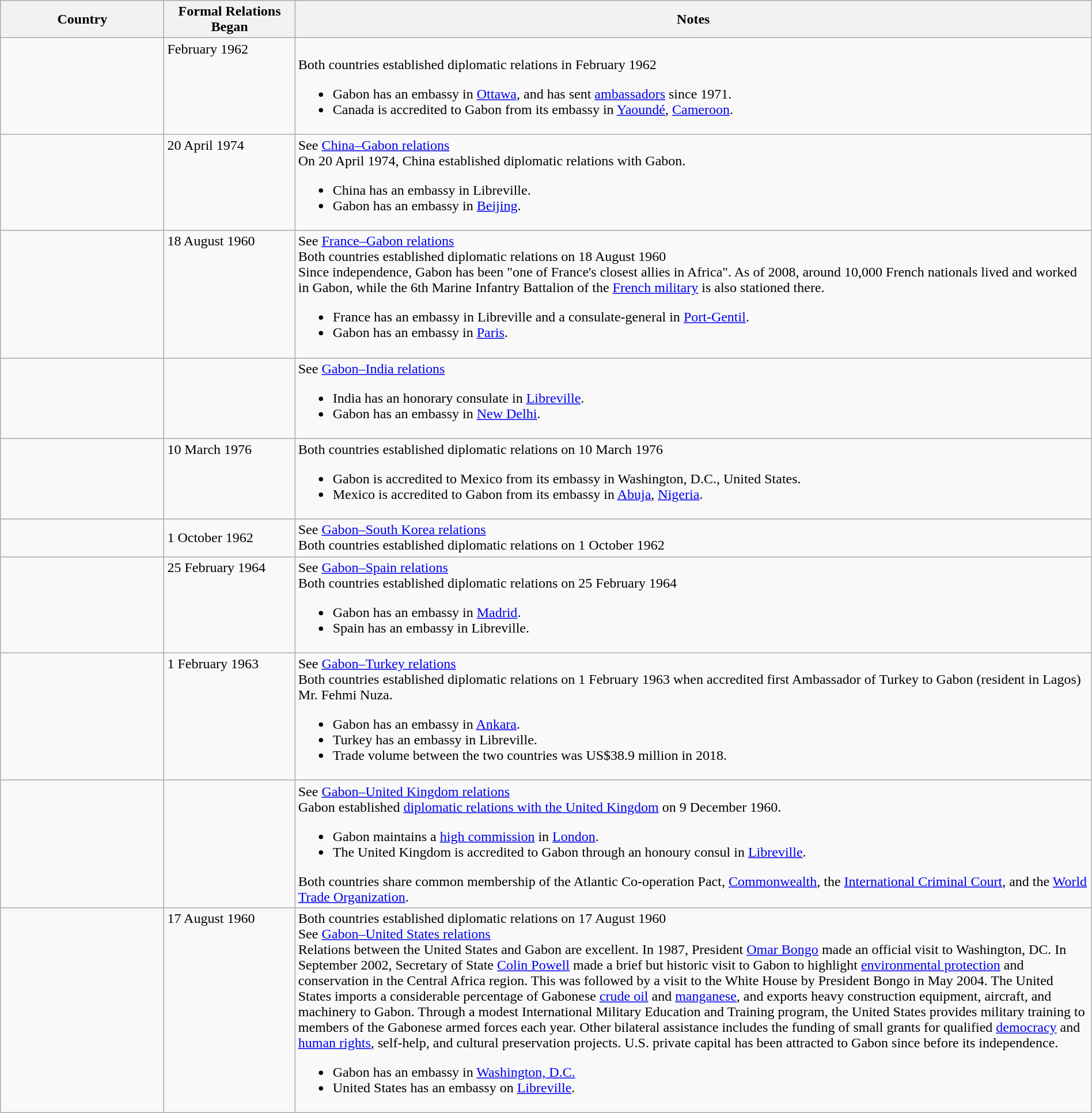<table class="wikitable sortable" style="width:100%; margin:auto;">
<tr>
<th style="width:15%;">Country</th>
<th style="width:12%;">Formal Relations Began</th>
<th>Notes</th>
</tr>
<tr valign="top">
<td></td>
<td>February 1962</td>
<td><br>Both countries established diplomatic relations in February 1962<ul><li>Gabon has an embassy in <a href='#'>Ottawa</a>, and has sent <a href='#'>ambassadors</a> since 1971.</li><li>Canada is accredited to Gabon from its embassy in <a href='#'>Yaoundé</a>, <a href='#'>Cameroon</a>.</li></ul></td>
</tr>
<tr valign="top">
<td></td>
<td>20 April 1974</td>
<td>See <a href='#'>China–Gabon relations</a><br>On 20 April 1974, China established diplomatic relations with Gabon.<ul><li>China has an embassy in Libreville.</li><li>Gabon has an embassy in <a href='#'>Beijing</a>.</li></ul></td>
</tr>
<tr valign="top">
<td></td>
<td>18 August 1960</td>
<td>See <a href='#'>France–Gabon relations</a><br>Both countries established diplomatic relations on 18 August 1960<br>Since independence, Gabon has been "one of France's closest allies in Africa". As of 2008, around 10,000 French nationals lived and worked in Gabon, while the 6th Marine Infantry Battalion of the <a href='#'>French military</a> is also stationed there.<ul><li>France has an embassy in Libreville and a consulate-general in <a href='#'>Port-Gentil</a>.</li><li>Gabon has an embassy in <a href='#'>Paris</a>.</li></ul></td>
</tr>
<tr valign="top">
<td></td>
<td></td>
<td>See <a href='#'>Gabon–India relations</a><br><ul><li>India has an honorary consulate in <a href='#'>Libreville</a>.</li><li>Gabon has an embassy in <a href='#'>New Delhi</a>.</li></ul></td>
</tr>
<tr valign="top">
<td></td>
<td>10 March 1976</td>
<td>Both countries established diplomatic relations on 10 March 1976<br><ul><li>Gabon is accredited to Mexico from its embassy in Washington, D.C., United States.</li><li>Mexico is accredited to Gabon from its embassy in <a href='#'>Abuja</a>, <a href='#'>Nigeria</a>.</li></ul></td>
</tr>
<tr>
<td></td>
<td>1 October 1962</td>
<td>See <a href='#'>Gabon–South Korea relations</a><br>Both countries established diplomatic relations on 1 October 1962</td>
</tr>
<tr valign="top">
<td></td>
<td>25 February 1964</td>
<td>See <a href='#'>Gabon–Spain relations</a><br>Both countries established diplomatic relations on 25 February 1964<ul><li>Gabon has an embassy in <a href='#'>Madrid</a>.</li><li>Spain has an embassy in Libreville.</li></ul></td>
</tr>
<tr valign="top">
<td></td>
<td>1 February 1963</td>
<td>See <a href='#'>Gabon–Turkey relations</a><br>Both countries established diplomatic relations on 1 February 1963 when accredited first Ambassador of Turkey to Gabon (resident in Lagos) Mr. Fehmi Nuza.<ul><li>Gabon has an embassy in <a href='#'>Ankara</a>.</li><li>Turkey has an embassy in Libreville.</li><li>Trade volume between the two countries was US$38.9 million in 2018.</li></ul></td>
</tr>
<tr valign="top">
<td></td>
<td></td>
<td>See <a href='#'>Gabon–United Kingdom relations</a><br>Gabon established <a href='#'>diplomatic relations with the United Kingdom</a> on 9 December 1960.<ul><li>Gabon maintains a <a href='#'>high commission</a> in <a href='#'>London</a>.</li><li>The United Kingdom is accredited to Gabon through an honoury consul in <a href='#'>Libreville</a>.</li></ul>Both countries share common membership of the Atlantic Co-operation Pact, <a href='#'>Commonwealth</a>, the <a href='#'>International Criminal Court</a>, and the <a href='#'>World Trade Organization</a>.</td>
</tr>
<tr valign="top">
<td></td>
<td>17 August 1960</td>
<td>Both countries established diplomatic relations on 17 August 1960<br>See <a href='#'>Gabon–United States relations</a>
<br>Relations between the United States and Gabon are excellent. In 1987, President <a href='#'>Omar Bongo</a> made an official visit to Washington, DC. In September 2002, Secretary of State <a href='#'>Colin Powell</a> made a brief but historic visit to Gabon to highlight <a href='#'>environmental protection</a> and conservation in the Central Africa region. This was followed by a visit to the White House by President Bongo in May 2004. The United States imports a considerable percentage of Gabonese <a href='#'>crude oil</a> and <a href='#'>manganese</a>, and exports heavy construction equipment, aircraft, and machinery to Gabon. Through a modest International Military Education and Training program, the United States provides military training to members of the Gabonese armed forces each year. Other bilateral assistance includes the funding of small grants for qualified <a href='#'>democracy</a> and <a href='#'>human rights</a>, self-help, and cultural preservation projects. U.S. private capital has been attracted to Gabon since before its independence.<ul><li>Gabon has an embassy in <a href='#'>Washington, D.C.</a></li><li>United States has an embassy on <a href='#'>Libreville</a>.</li></ul></td>
</tr>
</table>
